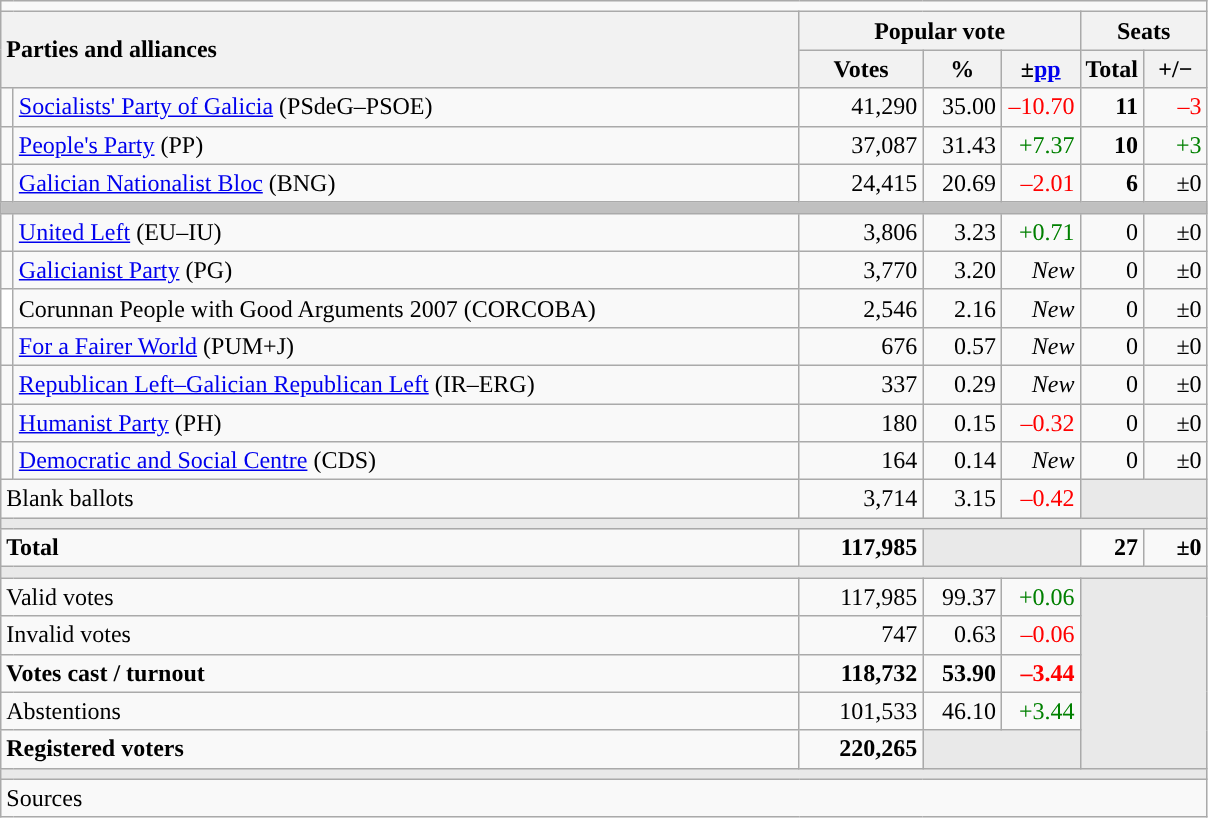<table class="wikitable" style="text-align:right;">
<tr>
<td colspan="7"></td>
</tr>
<tr>
<th style="text-align:left;" rowspan="2" colspan="2" width="525">Parties and alliances</th>
<th colspan="3">Popular vote</th>
<th colspan="2">Seats</th>
</tr>
<tr>
<th width="75">Votes</th>
<th width="45">%</th>
<th width="45">±<a href='#'>pp</a></th>
<th width="35">Total</th>
<th width="35">+/−</th>
</tr>
<tr>
<td width="1" style="color:inherit;background:"></td>
<td align="left"><a href='#'>Socialists' Party of Galicia</a> (PSdeG–PSOE)</td>
<td>41,290</td>
<td>35.00</td>
<td style="color:red;">–10.70</td>
<td><strong>11</strong></td>
<td style="color:red;">–3</td>
</tr>
<tr>
<td style="color:inherit;background:"></td>
<td align="left"><a href='#'>People's Party</a> (PP)</td>
<td>37,087</td>
<td>31.43</td>
<td style="color:green;">+7.37</td>
<td><strong>10</strong></td>
<td style="color:green;">+3</td>
</tr>
<tr>
<td style="color:inherit;background:"></td>
<td align="left"><a href='#'>Galician Nationalist Bloc</a> (BNG)</td>
<td>24,415</td>
<td>20.69</td>
<td style="color:red;">–2.01</td>
<td><strong>6</strong></td>
<td>±0</td>
</tr>
<tr>
<td colspan="7" bgcolor="#C0C0C0"></td>
</tr>
<tr>
<td style="color:inherit;background:"></td>
<td align="left"><a href='#'>United Left</a> (EU–IU)</td>
<td>3,806</td>
<td>3.23</td>
<td style="color:green;">+0.71</td>
<td>0</td>
<td>±0</td>
</tr>
<tr>
<td style="color:inherit;background:"></td>
<td align="left"><a href='#'>Galicianist Party</a> (PG)</td>
<td>3,770</td>
<td>3.20</td>
<td><em>New</em></td>
<td>0</td>
<td>±0</td>
</tr>
<tr>
<td bgcolor="white"></td>
<td align="left">Corunnan People with Good Arguments 2007 (CORCOBA)</td>
<td>2,546</td>
<td>2.16</td>
<td><em>New</em></td>
<td>0</td>
<td>±0</td>
</tr>
<tr>
<td style="color:inherit;background:"></td>
<td align="left"><a href='#'>For a Fairer World</a> (PUM+J)</td>
<td>676</td>
<td>0.57</td>
<td><em>New</em></td>
<td>0</td>
<td>±0</td>
</tr>
<tr>
<td style="color:inherit;background:"></td>
<td align="left"><a href='#'>Republican Left–Galician Republican Left</a> (IR–ERG)</td>
<td>337</td>
<td>0.29</td>
<td><em>New</em></td>
<td>0</td>
<td>±0</td>
</tr>
<tr>
<td style="color:inherit;background:"></td>
<td align="left"><a href='#'>Humanist Party</a> (PH)</td>
<td>180</td>
<td>0.15</td>
<td style="color:red;">–0.32</td>
<td>0</td>
<td>±0</td>
</tr>
<tr>
<td style="color:inherit;background:"></td>
<td align="left"><a href='#'>Democratic and Social Centre</a> (CDS)</td>
<td>164</td>
<td>0.14</td>
<td><em>New</em></td>
<td>0</td>
<td>±0</td>
</tr>
<tr>
<td align="left" colspan="2">Blank ballots</td>
<td>3,714</td>
<td>3.15</td>
<td style="color:red;">–0.42</td>
<td bgcolor="#E9E9E9" colspan="2"></td>
</tr>
<tr>
<td colspan="7" bgcolor="#E9E9E9"></td>
</tr>
<tr style="font-weight:bold;">
<td align="left" colspan="2">Total</td>
<td>117,985</td>
<td bgcolor="#E9E9E9" colspan="2"></td>
<td>27</td>
<td>±0</td>
</tr>
<tr>
<td colspan="7" bgcolor="#E9E9E9"></td>
</tr>
<tr>
<td align="left" colspan="2">Valid votes</td>
<td>117,985</td>
<td>99.37</td>
<td style="color:green;">+0.06</td>
<td bgcolor="#E9E9E9" colspan="2" rowspan="5"></td>
</tr>
<tr>
<td align="left" colspan="2">Invalid votes</td>
<td>747</td>
<td>0.63</td>
<td style="color:red;">–0.06</td>
</tr>
<tr style="font-weight:bold;">
<td align="left" colspan="2">Votes cast / turnout</td>
<td>118,732</td>
<td>53.90</td>
<td style="color:red;">–3.44</td>
</tr>
<tr>
<td align="left" colspan="2">Abstentions</td>
<td>101,533</td>
<td>46.10</td>
<td style="color:green;">+3.44</td>
</tr>
<tr style="font-weight:bold;">
<td align="left" colspan="2">Registered voters</td>
<td>220,265</td>
<td bgcolor="#E9E9E9" colspan="2"></td>
</tr>
<tr>
<td colspan="7" bgcolor="#E9E9E9"></td>
</tr>
<tr>
<td align="left" colspan="7">Sources</td>
</tr>
</table>
